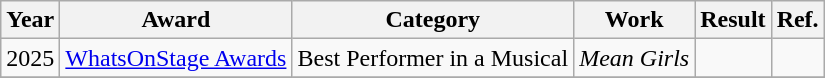<table class="wikitable plainrowheaders">
<tr>
<th>Year</th>
<th>Award</th>
<th>Category</th>
<th>Work</th>
<th>Result</th>
<th>Ref.</th>
</tr>
<tr>
<td>2025</td>
<td><a href='#'>WhatsOnStage Awards</a></td>
<td>Best Performer in a Musical</td>
<td><em>Mean Girls</em></td>
<td></td>
<td></td>
</tr>
<tr>
</tr>
</table>
